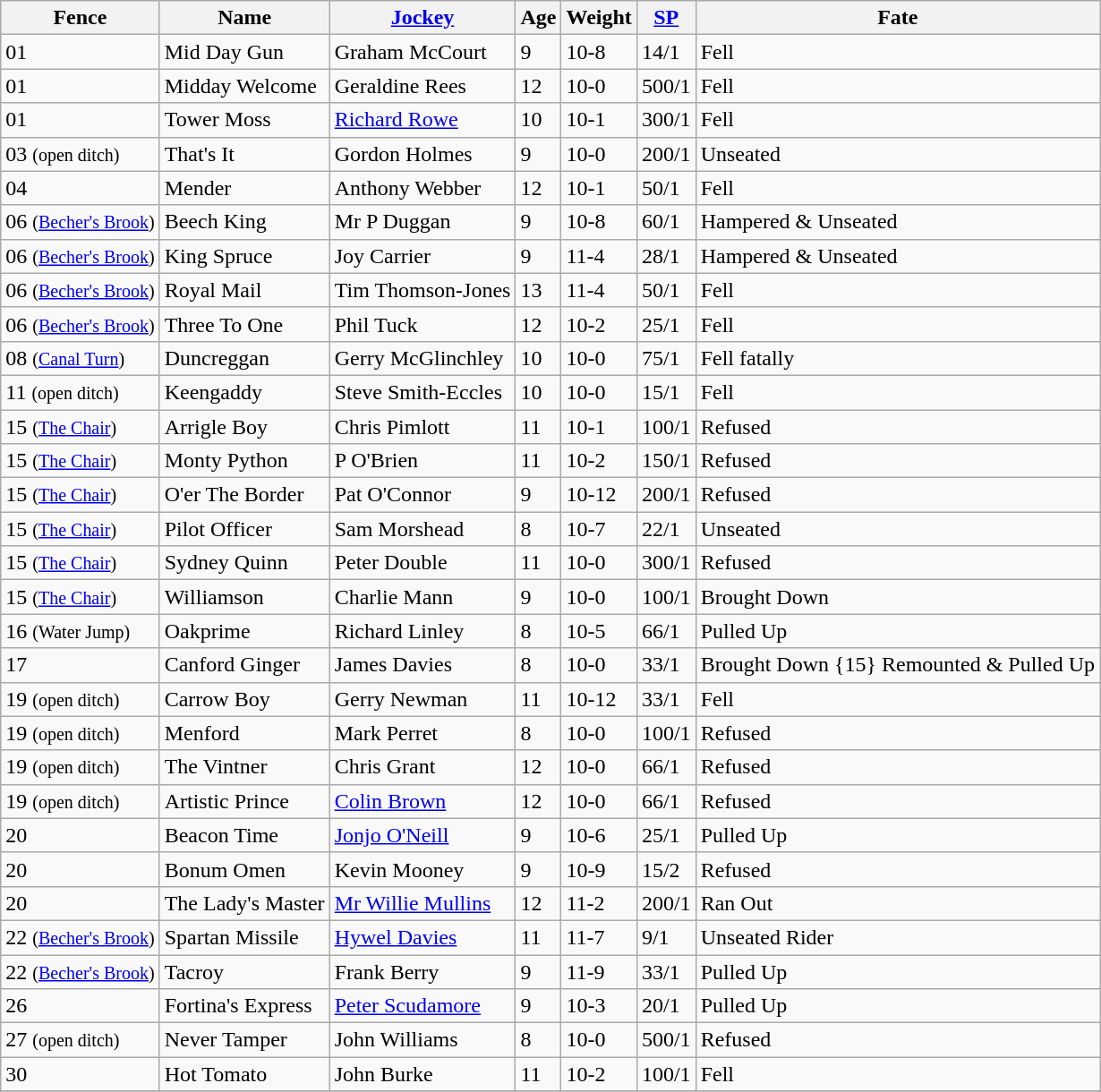<table class="wikitable sortable">
<tr>
<th>Fence</th>
<th>Name</th>
<th><a href='#'>Jockey</a></th>
<th>Age</th>
<th>Weight</th>
<th><a href='#'>SP</a></th>
<th>Fate</th>
</tr>
<tr>
<td>01</td>
<td>Mid Day Gun</td>
<td>Graham McCourt</td>
<td>9</td>
<td>10-8</td>
<td>14/1</td>
<td>Fell</td>
</tr>
<tr>
<td>01</td>
<td>Midday Welcome</td>
<td>Geraldine Rees</td>
<td>12</td>
<td>10-0</td>
<td>500/1</td>
<td>Fell</td>
</tr>
<tr>
<td>01</td>
<td>Tower Moss</td>
<td><a href='#'>Richard Rowe</a></td>
<td>10</td>
<td>10-1</td>
<td>300/1</td>
<td>Fell</td>
</tr>
<tr>
<td>03 <small>(open ditch)</small></td>
<td>That's It</td>
<td>Gordon Holmes</td>
<td>9</td>
<td>10-0</td>
<td>200/1</td>
<td>Unseated</td>
</tr>
<tr>
<td>04</td>
<td>Mender</td>
<td>Anthony Webber</td>
<td>12</td>
<td>10-1</td>
<td>50/1</td>
<td>Fell</td>
</tr>
<tr>
<td>06 <small>(<a href='#'>Becher's Brook</a>)</small></td>
<td>Beech King</td>
<td>Mr P Duggan</td>
<td>9</td>
<td>10-8</td>
<td>60/1</td>
<td>Hampered & Unseated</td>
</tr>
<tr>
<td>06 <small>(<a href='#'>Becher's Brook</a>)</small></td>
<td>King Spruce</td>
<td>Joy Carrier</td>
<td>9</td>
<td>11-4</td>
<td>28/1</td>
<td>Hampered & Unseated</td>
</tr>
<tr>
<td>06 <small>(<a href='#'>Becher's Brook</a>)</small></td>
<td>Royal Mail</td>
<td>Tim Thomson-Jones</td>
<td>13</td>
<td>11-4</td>
<td>50/1</td>
<td>Fell</td>
</tr>
<tr>
<td>06 <small>(<a href='#'>Becher's Brook</a>)</small></td>
<td>Three To One</td>
<td>Phil Tuck</td>
<td>12</td>
<td>10-2</td>
<td>25/1</td>
<td>Fell</td>
</tr>
<tr>
<td>08 <small>(<a href='#'>Canal Turn</a>)</small></td>
<td>Duncreggan</td>
<td>Gerry McGlinchley</td>
<td>10</td>
<td>10-0</td>
<td>75/1</td>
<td>Fell fatally</td>
</tr>
<tr>
<td>11 <small>(open ditch)</small></td>
<td>Keengaddy</td>
<td>Steve Smith-Eccles</td>
<td>10</td>
<td>10-0</td>
<td>15/1</td>
<td>Fell</td>
</tr>
<tr>
<td>15 <small>(<a href='#'>The Chair</a>)</small></td>
<td>Arrigle Boy</td>
<td>Chris Pimlott</td>
<td>11</td>
<td>10-1</td>
<td>100/1</td>
<td>Refused</td>
</tr>
<tr>
<td>15 <small>(<a href='#'>The Chair</a>)</small></td>
<td>Monty Python</td>
<td>P O'Brien</td>
<td>11</td>
<td>10-2</td>
<td>150/1</td>
<td>Refused</td>
</tr>
<tr>
<td>15 <small>(<a href='#'>The Chair</a>)</small></td>
<td>O'er The Border</td>
<td>Pat O'Connor</td>
<td>9</td>
<td>10-12</td>
<td>200/1</td>
<td>Refused</td>
</tr>
<tr>
<td>15 <small>(<a href='#'>The Chair</a>)</small></td>
<td>Pilot Officer</td>
<td>Sam Morshead</td>
<td>8</td>
<td>10-7</td>
<td>22/1</td>
<td>Unseated</td>
</tr>
<tr>
<td>15 <small>(<a href='#'>The Chair</a>)</small></td>
<td>Sydney Quinn</td>
<td>Peter Double</td>
<td>11</td>
<td>10-0</td>
<td>300/1</td>
<td>Refused</td>
</tr>
<tr>
<td>15 <small>(<a href='#'>The Chair</a>)</small></td>
<td>Williamson</td>
<td>Charlie Mann</td>
<td>9</td>
<td>10-0</td>
<td>100/1</td>
<td>Brought Down</td>
</tr>
<tr>
<td>16 <small>(Water Jump)</small></td>
<td>Oakprime</td>
<td>Richard Linley</td>
<td>8</td>
<td>10-5</td>
<td>66/1</td>
<td>Pulled Up</td>
</tr>
<tr>
<td>17</td>
<td>Canford Ginger</td>
<td>James Davies</td>
<td>8</td>
<td>10-0</td>
<td>33/1</td>
<td>Brought Down {15} Remounted & Pulled Up</td>
</tr>
<tr>
<td>19 <small>(open ditch)</small></td>
<td>Carrow Boy</td>
<td>Gerry Newman</td>
<td>11</td>
<td>10-12</td>
<td>33/1</td>
<td>Fell</td>
</tr>
<tr>
<td>19 <small>(open ditch)</small></td>
<td>Menford</td>
<td>Mark Perret</td>
<td>8</td>
<td>10-0</td>
<td>100/1</td>
<td>Refused</td>
</tr>
<tr>
<td>19 <small>(open ditch)</small></td>
<td>The Vintner</td>
<td>Chris Grant</td>
<td>12</td>
<td>10-0</td>
<td>66/1</td>
<td>Refused</td>
</tr>
<tr>
<td>19 <small>(open ditch)</small></td>
<td>Artistic Prince</td>
<td><a href='#'>Colin Brown</a></td>
<td>12</td>
<td>10-0</td>
<td>66/1</td>
<td>Refused</td>
</tr>
<tr>
<td>20</td>
<td>Beacon Time</td>
<td><a href='#'>Jonjo O'Neill</a></td>
<td>9</td>
<td>10-6</td>
<td>25/1</td>
<td>Pulled Up</td>
</tr>
<tr>
<td>20</td>
<td>Bonum Omen</td>
<td>Kevin Mooney</td>
<td>9</td>
<td>10-9</td>
<td>15/2</td>
<td>Refused</td>
</tr>
<tr>
<td>20</td>
<td>The Lady's Master</td>
<td><a href='#'>Mr Willie Mullins</a></td>
<td>12</td>
<td>11-2</td>
<td>200/1</td>
<td>Ran Out</td>
</tr>
<tr>
<td>22 <small>(<a href='#'>Becher's Brook</a>)</small></td>
<td>Spartan Missile</td>
<td><a href='#'>Hywel Davies</a></td>
<td>11</td>
<td>11-7</td>
<td>9/1</td>
<td>Unseated Rider</td>
</tr>
<tr>
<td>22 <small>(<a href='#'>Becher's Brook</a>)</small></td>
<td>Tacroy</td>
<td>Frank Berry</td>
<td>9</td>
<td>11-9</td>
<td>33/1</td>
<td>Pulled Up</td>
</tr>
<tr>
<td>26</td>
<td>Fortina's Express</td>
<td><a href='#'>Peter Scudamore</a></td>
<td>9</td>
<td>10-3</td>
<td>20/1</td>
<td>Pulled Up</td>
</tr>
<tr>
<td>27 <small>(open ditch)</small></td>
<td>Never Tamper</td>
<td>John Williams</td>
<td>8</td>
<td>10-0</td>
<td>500/1</td>
<td>Refused</td>
</tr>
<tr>
<td>30</td>
<td>Hot Tomato</td>
<td>John Burke</td>
<td>11</td>
<td>10-2</td>
<td>100/1</td>
<td>Fell</td>
</tr>
<tr>
</tr>
</table>
